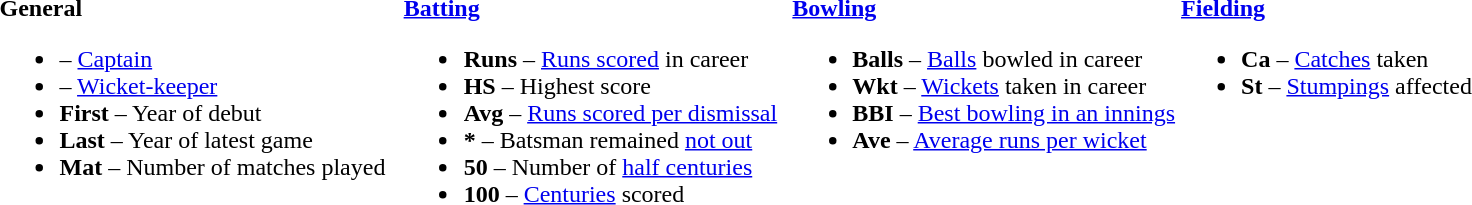<table>
<tr>
<td valign="top" style="width:26%"><br><strong>General</strong><ul><li> – <a href='#'>Captain</a></li><li> – <a href='#'>Wicket-keeper</a></li><li><strong>First</strong> – Year of debut</li><li><strong>Last</strong> – Year of latest game</li><li><strong>Mat</strong> – Number of matches played</li></ul></td>
<td valign="top" style="width:25%"><br><strong><a href='#'>Batting</a></strong><ul><li><strong>Runs</strong> – <a href='#'>Runs scored</a> in career</li><li><strong>HS</strong> – Highest score</li><li><strong>Avg</strong> – <a href='#'>Runs scored per dismissal</a></li><li><strong>*</strong> – Batsman remained <a href='#'>not out</a></li><li><strong>50</strong> – Number of <a href='#'>half centuries</a></li><li><strong>100</strong> – <a href='#'>Centuries</a> scored</li></ul></td>
<td valign="top" style="width:25%"><br><strong><a href='#'>Bowling</a></strong><ul><li><strong>Balls</strong> – <a href='#'>Balls</a> bowled in career</li><li><strong>Wkt</strong> – <a href='#'>Wickets</a> taken in career</li><li><strong>BBI</strong> – <a href='#'>Best bowling in an innings</a></li><li><strong>Ave</strong> – <a href='#'>Average runs per wicket</a></li></ul></td>
<td valign="top" style="width:24%"><br><strong><a href='#'>Fielding</a></strong><ul><li><strong>Ca</strong> – <a href='#'>Catches</a> taken</li><li><strong>St</strong> – <a href='#'>Stumpings</a> affected</li></ul></td>
</tr>
</table>
